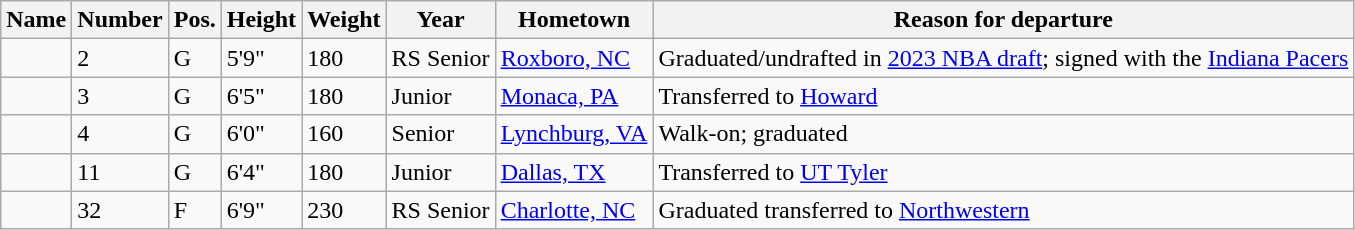<table class="wikitable sortable" border="1">
<tr>
<th>Name</th>
<th>Number</th>
<th>Pos.</th>
<th>Height</th>
<th>Weight</th>
<th>Year</th>
<th>Hometown</th>
<th class="unsortable">Reason for departure</th>
</tr>
<tr>
<td></td>
<td>2</td>
<td>G</td>
<td>5'9"</td>
<td>180</td>
<td>RS Senior</td>
<td><a href='#'>Roxboro, NC</a></td>
<td>Graduated/undrafted in <a href='#'>2023 NBA draft</a>; signed with the <a href='#'>Indiana Pacers</a></td>
</tr>
<tr>
<td></td>
<td>3</td>
<td>G</td>
<td>6'5"</td>
<td>180</td>
<td>Junior</td>
<td><a href='#'>Monaca, PA</a></td>
<td>Transferred to <a href='#'>Howard</a></td>
</tr>
<tr>
<td></td>
<td>4</td>
<td>G</td>
<td>6'0"</td>
<td>160</td>
<td>Senior</td>
<td><a href='#'>Lynchburg, VA</a></td>
<td>Walk-on; graduated</td>
</tr>
<tr>
<td></td>
<td>11</td>
<td>G</td>
<td>6'4"</td>
<td>180</td>
<td>Junior</td>
<td><a href='#'>Dallas, TX</a></td>
<td>Transferred to <a href='#'>UT Tyler</a></td>
</tr>
<tr>
<td></td>
<td>32</td>
<td>F</td>
<td>6'9"</td>
<td>230</td>
<td>RS Senior</td>
<td><a href='#'>Charlotte, NC</a></td>
<td>Graduated transferred to <a href='#'>Northwestern</a></td>
</tr>
</table>
